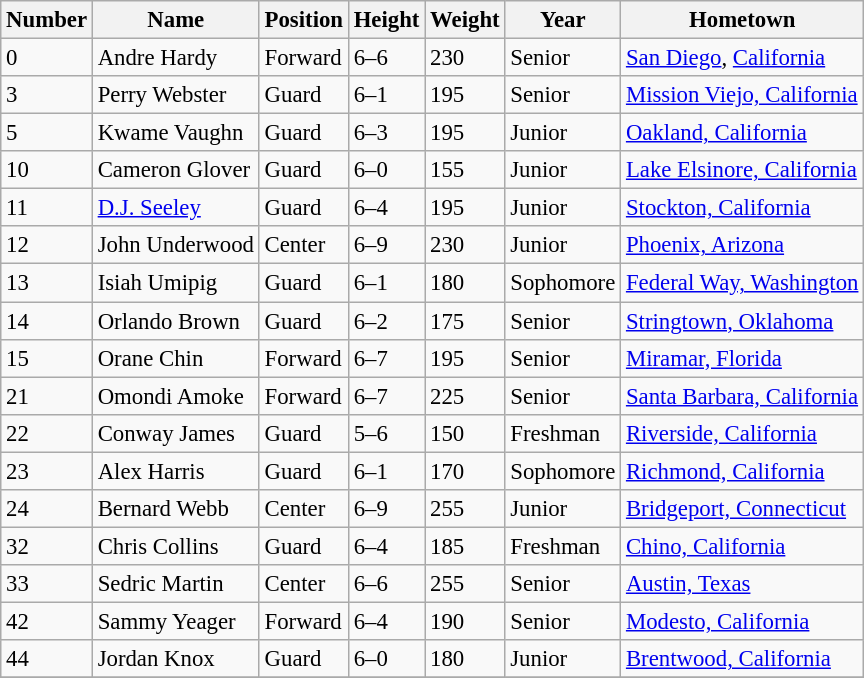<table class="wikitable" style="font-size: 95%;">
<tr>
<th>Number</th>
<th>Name</th>
<th>Position</th>
<th>Height</th>
<th>Weight</th>
<th>Year</th>
<th>Hometown</th>
</tr>
<tr>
<td>0</td>
<td>Andre Hardy</td>
<td>Forward</td>
<td>6–6</td>
<td>230</td>
<td>Senior</td>
<td><a href='#'>San Diego</a>, <a href='#'>California</a></td>
</tr>
<tr>
<td>3</td>
<td>Perry Webster</td>
<td>Guard</td>
<td>6–1</td>
<td>195</td>
<td>Senior</td>
<td><a href='#'>Mission Viejo, California</a></td>
</tr>
<tr>
<td>5</td>
<td>Kwame Vaughn</td>
<td>Guard</td>
<td>6–3</td>
<td>195</td>
<td>Junior</td>
<td><a href='#'>Oakland, California</a></td>
</tr>
<tr>
<td>10</td>
<td>Cameron Glover</td>
<td>Guard</td>
<td>6–0</td>
<td>155</td>
<td>Junior</td>
<td><a href='#'>Lake Elsinore, California</a></td>
</tr>
<tr>
<td>11</td>
<td><a href='#'>D.J. Seeley</a></td>
<td>Guard</td>
<td>6–4</td>
<td>195</td>
<td>Junior</td>
<td><a href='#'>Stockton, California</a></td>
</tr>
<tr>
<td>12</td>
<td>John Underwood</td>
<td>Center</td>
<td>6–9</td>
<td>230</td>
<td>Junior</td>
<td><a href='#'>Phoenix, Arizona</a></td>
</tr>
<tr>
<td>13</td>
<td>Isiah Umipig</td>
<td>Guard</td>
<td>6–1</td>
<td>180</td>
<td>Sophomore</td>
<td><a href='#'>Federal Way, Washington</a></td>
</tr>
<tr>
<td>14</td>
<td>Orlando Brown</td>
<td>Guard</td>
<td>6–2</td>
<td>175</td>
<td>Senior</td>
<td><a href='#'>Stringtown, Oklahoma</a></td>
</tr>
<tr>
<td>15</td>
<td>Orane Chin</td>
<td>Forward</td>
<td>6–7</td>
<td>195</td>
<td>Senior</td>
<td><a href='#'>Miramar, Florida</a></td>
</tr>
<tr>
<td>21</td>
<td>Omondi Amoke</td>
<td>Forward</td>
<td>6–7</td>
<td>225</td>
<td>Senior</td>
<td><a href='#'>Santa Barbara, California</a></td>
</tr>
<tr>
<td>22</td>
<td>Conway James</td>
<td>Guard</td>
<td>5–6</td>
<td>150</td>
<td>Freshman</td>
<td><a href='#'>Riverside, California</a></td>
</tr>
<tr>
<td>23</td>
<td>Alex Harris</td>
<td>Guard</td>
<td>6–1</td>
<td>170</td>
<td>Sophomore</td>
<td><a href='#'>Richmond, California</a></td>
</tr>
<tr>
<td>24</td>
<td>Bernard Webb</td>
<td>Center</td>
<td>6–9</td>
<td>255</td>
<td>Junior</td>
<td><a href='#'>Bridgeport, Connecticut</a></td>
</tr>
<tr>
<td>32</td>
<td>Chris Collins</td>
<td>Guard</td>
<td>6–4</td>
<td>185</td>
<td>Freshman</td>
<td><a href='#'>Chino, California</a></td>
</tr>
<tr>
<td>33</td>
<td>Sedric Martin</td>
<td>Center</td>
<td>6–6</td>
<td>255</td>
<td>Senior</td>
<td><a href='#'>Austin, Texas</a></td>
</tr>
<tr>
<td>42</td>
<td>Sammy Yeager</td>
<td>Forward</td>
<td>6–4</td>
<td>190</td>
<td>Senior</td>
<td><a href='#'>Modesto, California</a></td>
</tr>
<tr>
<td>44</td>
<td>Jordan Knox</td>
<td>Guard</td>
<td>6–0</td>
<td>180</td>
<td>Junior</td>
<td><a href='#'>Brentwood, California</a></td>
</tr>
<tr>
</tr>
</table>
